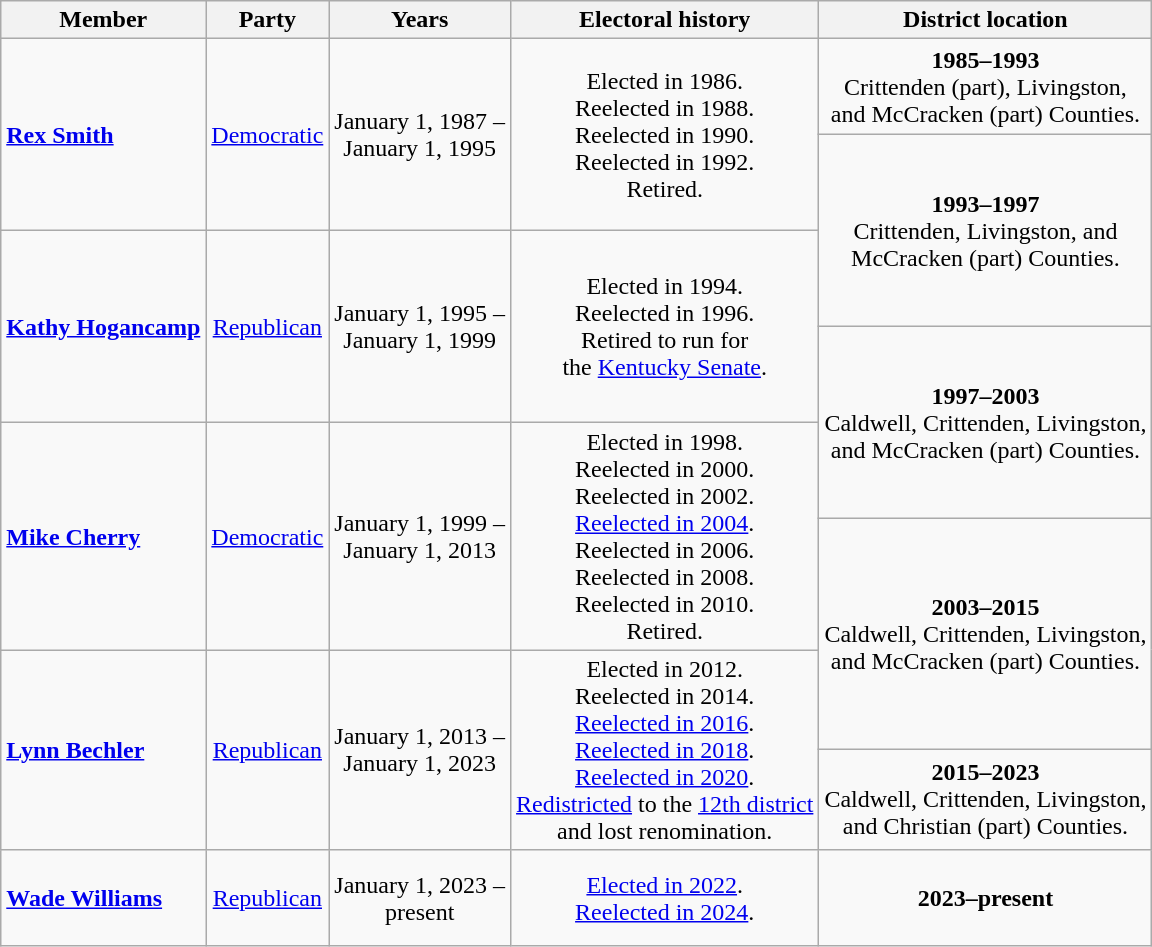<table class=wikitable style="text-align:center">
<tr>
<th>Member</th>
<th>Party</th>
<th>Years</th>
<th>Electoral history</th>
<th>District location</th>
</tr>
<tr style="height:4em">
<td rowspan=2 align=left><strong><a href='#'>Rex Smith</a></strong><br></td>
<td rowspan=2 ><a href='#'>Democratic</a></td>
<td rowspan=2 nowrap>January 1, 1987 –<br>January 1, 1995</td>
<td rowspan=2>Elected in 1986.<br>Reelected in 1988.<br>Reelected in 1990.<br>Reelected in 1992.<br>Retired.</td>
<td><strong>1985–1993</strong><br>Crittenden (part), Livingston,<br>and McCracken (part) Counties.</td>
</tr>
<tr style="height:4em">
<td rowspan=2><strong>1993–1997</strong><br>Crittenden, Livingston, and<br>McCracken (part) Counties.</td>
</tr>
<tr style="height:4em">
<td rowspan=2 align=left><strong><a href='#'>Kathy Hogancamp</a></strong><br></td>
<td rowspan=2 ><a href='#'>Republican</a></td>
<td rowspan=2 nowrap>January 1, 1995 –<br>January 1, 1999</td>
<td rowspan=2>Elected in 1994.<br>Reelected in 1996.<br>Retired to run for<br>the <a href='#'>Kentucky Senate</a>.</td>
</tr>
<tr style="height:4em">
<td rowspan=2><strong>1997–2003</strong><br>Caldwell, Crittenden, Livingston,<br>and McCracken (part) Counties.</td>
</tr>
<tr style="height:4em">
<td rowspan=2 align=left><strong><a href='#'>Mike Cherry</a></strong><br></td>
<td rowspan=2 ><a href='#'>Democratic</a></td>
<td rowspan=2 nowrap>January 1, 1999 –<br>January 1, 2013</td>
<td rowspan=2>Elected in 1998.<br>Reelected in 2000.<br>Reelected in 2002.<br><a href='#'>Reelected in 2004</a>.<br>Reelected in 2006.<br>Reelected in 2008.<br>Reelected in 2010.<br>Retired.</td>
</tr>
<tr style="height:4em">
<td rowspan=2><strong>2003–2015</strong><br>Caldwell, Crittenden, Livingston,<br>and McCracken (part) Counties.</td>
</tr>
<tr style="height:4em">
<td rowspan=2 align=left><strong><a href='#'>Lynn Bechler</a></strong><br></td>
<td rowspan=2 ><a href='#'>Republican</a></td>
<td rowspan=2 nowrap>January 1, 2013 –<br>January 1, 2023</td>
<td rowspan=2>Elected in 2012.<br>Reelected in 2014.<br><a href='#'>Reelected in 2016</a>.<br><a href='#'>Reelected in 2018</a>.<br><a href='#'>Reelected in 2020</a>.<br><a href='#'>Redistricted</a> to the <a href='#'>12th district</a><br>and lost renomination.</td>
</tr>
<tr style="height:4em">
<td><strong>2015–2023</strong><br>Caldwell, Crittenden, Livingston,<br>and Christian (part) Counties.</td>
</tr>
<tr style="height:4em">
<td align=left><strong><a href='#'>Wade Williams</a></strong><br></td>
<td><a href='#'>Republican</a></td>
<td nowrap>January 1, 2023 –<br>present</td>
<td><a href='#'>Elected in 2022</a>.<br><a href='#'>Reelected in 2024</a>.</td>
<td><strong>2023–present</strong><br></td>
</tr>
</table>
